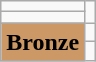<table class="wikitable">
<tr>
<td></td>
</tr>
<tr>
<td></td>
</tr>
<tr>
<td rowspan="2" bgcolor="#cc9966"><strong>Bronze</strong></td>
<td></td>
</tr>
<tr>
<td></td>
</tr>
</table>
